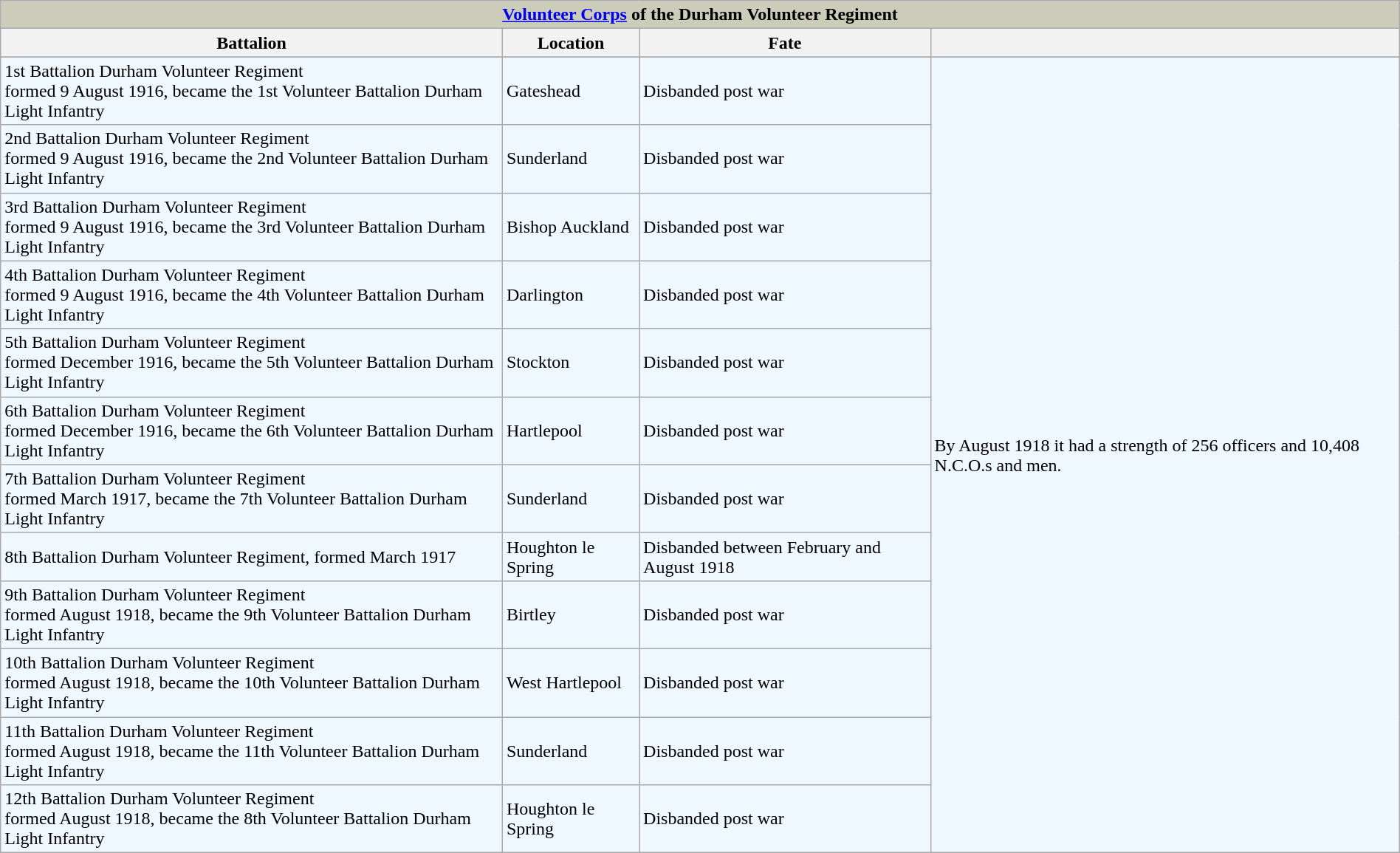<table class="wikitable" style="width:100%;">
<tr>
<th colspan="4" style="background:#ccb;"><a href='#'>Volunteer Corps</a> of the Durham Volunteer Regiment</th>
</tr>
<tr>
<th>Battalion</th>
<th>Location</th>
<th>Fate</th>
<th></th>
</tr>
<tr>
</tr>
<tr style="background:#f0f8ff;">
<td>1st Battalion Durham Volunteer Regiment<br> formed 9 August 1916, became the 1st Volunteer Battalion Durham Light Infantry</td>
<td>Gateshead</td>
<td>Disbanded post war</td>
<td rowspan="12">By August 1918 it had a strength of 256 officers and 10,408 N.C.O.s and men.</td>
</tr>
<tr style="background:#f0f8ff;">
<td>2nd Battalion Durham Volunteer Regiment<br> formed 9 August 1916, became the 2nd Volunteer Battalion Durham Light Infantry</td>
<td>Sunderland</td>
<td>Disbanded post war</td>
</tr>
<tr style="background:#f0f8ff;">
<td>3rd Battalion Durham Volunteer Regiment<br> formed 9 August 1916, became the 3rd Volunteer Battalion Durham Light Infantry</td>
<td>Bishop Auckland</td>
<td>Disbanded post war</td>
</tr>
<tr style="background:#f0f8ff;">
<td>4th Battalion Durham Volunteer Regiment<br> formed 9 August 1916, became the 4th Volunteer Battalion Durham Light Infantry</td>
<td>Darlington</td>
<td>Disbanded post war</td>
</tr>
<tr style="background:#f0f8ff;">
<td>5th Battalion Durham Volunteer Regiment<br> formed December 1916, became the 5th Volunteer Battalion Durham Light Infantry</td>
<td>Stockton</td>
<td>Disbanded post war</td>
</tr>
<tr style="background:#f0f8ff;">
<td>6th Battalion Durham Volunteer Regiment<br> formed December 1916, became the 6th Volunteer Battalion Durham Light Infantry</td>
<td>Hartlepool</td>
<td>Disbanded post war</td>
</tr>
<tr style="background:#f0f8ff;">
<td>7th Battalion Durham Volunteer Regiment<br> formed March 1917, became the 7th Volunteer Battalion Durham Light Infantry</td>
<td>Sunderland</td>
<td>Disbanded post war</td>
</tr>
<tr style="background:#f0f8ff;">
<td>8th Battalion Durham Volunteer Regiment, formed March 1917</td>
<td>Houghton le Spring</td>
<td>Disbanded between February and August 1918</td>
</tr>
<tr style="background:#f0f8ff;">
<td>9th Battalion Durham Volunteer Regiment<br> formed August 1918, became the 9th Volunteer Battalion Durham Light Infantry</td>
<td>Birtley</td>
<td>Disbanded post war</td>
</tr>
<tr style="background:#f0f8ff;">
<td>10th Battalion Durham Volunteer Regiment<br> formed August 1918, became the 10th Volunteer Battalion Durham Light Infantry</td>
<td>West Hartlepool</td>
<td>Disbanded post war</td>
</tr>
<tr style="background:#f0f8ff;">
<td>11th Battalion Durham Volunteer Regiment<br> formed August 1918, became the 11th Volunteer Battalion Durham Light Infantry</td>
<td>Sunderland</td>
<td>Disbanded post war</td>
</tr>
<tr style="background:#f0f8ff;">
<td>12th Battalion Durham Volunteer Regiment<br> formed August 1918, became the 8th Volunteer Battalion Durham Light Infantry</td>
<td>Houghton le Spring</td>
<td>Disbanded post war</td>
</tr>
</table>
